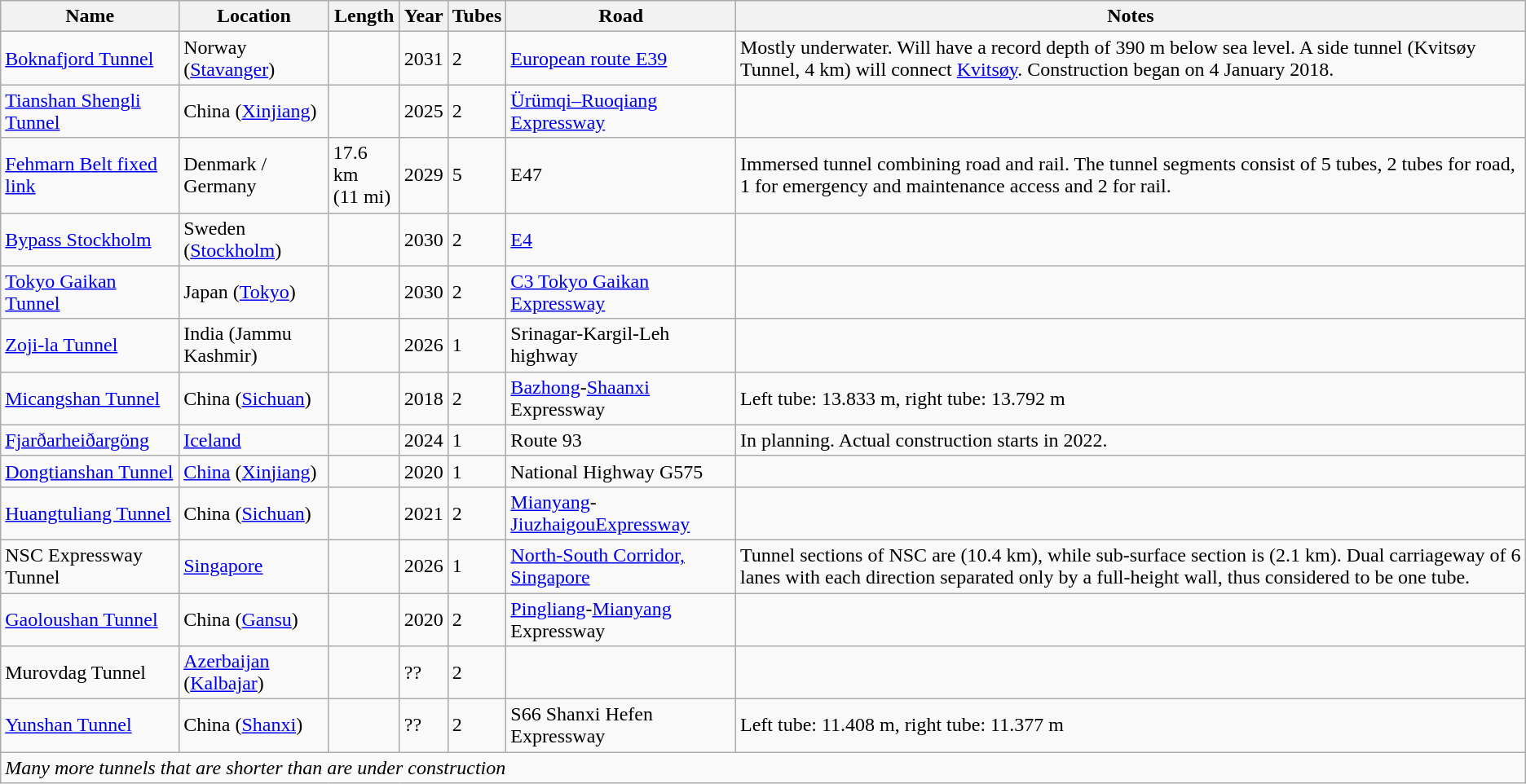<table class="wikitable sortable">
<tr>
<th>Name</th>
<th>Location</th>
<th>Length</th>
<th>Year</th>
<th>Tubes</th>
<th>Road</th>
<th>Notes</th>
</tr>
<tr>
<td><a href='#'>Boknafjord Tunnel</a></td>
<td>Norway (<a href='#'>Stavanger</a>)</td>
<td></td>
<td>2031</td>
<td>2</td>
<td><a href='#'>European route E39</a></td>
<td>Mostly underwater. Will have a record depth of 390 m below sea level. A side tunnel (Kvitsøy Tunnel, 4 km) will connect <a href='#'>Kvitsøy</a>. Construction began on 4 January 2018.</td>
</tr>
<tr>
<td><a href='#'>Tianshan Shengli Tunnel</a></td>
<td>China (<a href='#'>Xinjiang</a>)</td>
<td></td>
<td>2025</td>
<td>2</td>
<td><a href='#'>Ürümqi–Ruoqiang Expressway</a></td>
<td></td>
</tr>
<tr>
<td><a href='#'>Fehmarn Belt fixed link</a></td>
<td>Denmark / Germany</td>
<td>17.6 km<br>(11 mi)</td>
<td>2029</td>
<td>5</td>
<td>E47</td>
<td>Immersed tunnel combining road and rail. The tunnel segments consist of 5 tubes, 2 tubes for road, 1 for emergency and maintenance access and 2 for rail.</td>
</tr>
<tr>
<td><a href='#'>Bypass Stockholm</a></td>
<td>Sweden (<a href='#'>Stockholm</a>)</td>
<td></td>
<td>2030</td>
<td>2</td>
<td><a href='#'>E4</a></td>
<td></td>
</tr>
<tr>
<td><a href='#'>Tokyo Gaikan Tunnel</a></td>
<td>Japan (<a href='#'>Tokyo</a>)</td>
<td></td>
<td>2030</td>
<td>2</td>
<td><a href='#'>C3 Tokyo Gaikan Expressway</a></td>
<td></td>
</tr>
<tr>
<td><a href='#'>Zoji-la Tunnel</a></td>
<td>India (Jammu Kashmir)</td>
<td></td>
<td>2026</td>
<td>1</td>
<td>Srinagar-Kargil-Leh highway</td>
<td></td>
</tr>
<tr>
<td><a href='#'>Micangshan Tunnel</a></td>
<td>China (<a href='#'>Sichuan</a>)</td>
<td></td>
<td>2018</td>
<td>2</td>
<td><a href='#'>Bazhong</a>-<a href='#'>Shaanxi</a> Expressway</td>
<td>Left tube: 13.833 m, right tube: 13.792 m</td>
</tr>
<tr>
<td><a href='#'>Fjarðarheiðargöng</a></td>
<td><a href='#'>Iceland</a></td>
<td></td>
<td>2024</td>
<td>1</td>
<td>Route 93</td>
<td>In planning. Actual construction starts in 2022.</td>
</tr>
<tr>
<td><a href='#'>Dongtianshan Tunnel</a></td>
<td><a href='#'>China</a> (<a href='#'>Xinjiang</a>)</td>
<td></td>
<td>2020</td>
<td>1</td>
<td>National Highway G575</td>
<td></td>
</tr>
<tr>
<td><a href='#'>Huangtuliang Tunnel</a></td>
<td>China (<a href='#'>Sichuan</a>)</td>
<td></td>
<td>2021</td>
<td>2</td>
<td><a href='#'>Mianyang</a>-<a href='#'>JiuzhaigouExpressway</a></td>
<td></td>
</tr>
<tr>
<td>NSC Expressway Tunnel</td>
<td><a href='#'>Singapore</a></td>
<td></td>
<td>2026</td>
<td>1</td>
<td><a href='#'>North-South Corridor, Singapore</a></td>
<td>Tunnel sections of NSC are (10.4 km), while sub-surface section is (2.1 km). Dual carriageway of 6 lanes with each direction separated only by a full-height wall, thus considered to be one tube.</td>
</tr>
<tr>
<td><a href='#'>Gaoloushan Tunnel</a></td>
<td>China (<a href='#'>Gansu</a>)</td>
<td></td>
<td>2020</td>
<td>2</td>
<td><a href='#'>Pingliang</a>-<a href='#'>Mianyang</a> Expressway</td>
<td></td>
</tr>
<tr>
<td>Murovdag Tunnel</td>
<td><a href='#'>Azerbaijan</a> (<a href='#'>Kalbajar</a>)</td>
<td></td>
<td>??</td>
<td>2</td>
<td></td>
<td></td>
</tr>
<tr>
<td><a href='#'>Yunshan Tunnel</a></td>
<td>China (<a href='#'>Shanxi</a>)</td>
<td></td>
<td>??</td>
<td>2</td>
<td>S66 Shanxi Hefen Expressway</td>
<td>Left tube: 11.408 m, right tube: 11.377 m</td>
</tr>
<tr>
<td colspan="7"><em>Many more tunnels that are shorter than  are under construction</em></td>
</tr>
</table>
